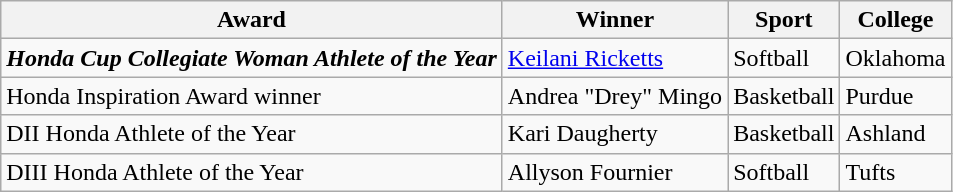<table class="wikitable">
<tr>
<th>Award</th>
<th>Winner</th>
<th>Sport</th>
<th>College</th>
</tr>
<tr>
<td><strong><em>Honda Cup<strong> Collegiate Woman Athlete of the Year<em></td>
<td><a href='#'>Keilani Ricketts</a></td>
<td>Softball</td>
<td>Oklahoma</td>
</tr>
<tr>
<td></em>Honda Inspiration Award winner<em></td>
<td>Andrea "Drey" Mingo</td>
<td>Basketball</td>
<td>Purdue</td>
</tr>
<tr>
<td></em>DII Honda Athlete of the Year<em></td>
<td>Kari Daugherty</td>
<td>Basketball</td>
<td>Ashland</td>
</tr>
<tr>
<td></em>DIII Honda Athlete of the Year<em></td>
<td>Allyson Fournier</td>
<td>Softball</td>
<td>Tufts</td>
</tr>
</table>
